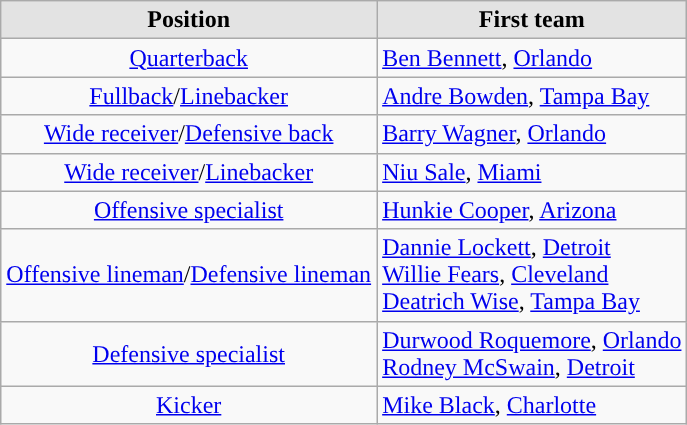<table class="wikitable">
<tr>
<th style="background:#e3e3e3;">Position</th>
<th style="background:#e3e3e3;">First team</th>
</tr>
<tr>
<td align=center><a href='#'>Quarterback</a></td>
<td><a href='#'>Ben Bennett</a>, <a href='#'>Orlando</a></td>
</tr>
<tr>
<td align=center><a href='#'>Fullback</a>/<a href='#'>Linebacker</a></td>
<td><a href='#'>Andre Bowden</a>, <a href='#'>Tampa Bay</a></td>
</tr>
<tr>
<td align=center><a href='#'>Wide receiver</a>/<a href='#'>Defensive back</a></td>
<td><a href='#'>Barry Wagner</a>, <a href='#'>Orlando</a></td>
</tr>
<tr>
<td align=center><a href='#'>Wide receiver</a>/<a href='#'>Linebacker</a></td>
<td><a href='#'>Niu Sale</a>, <a href='#'>Miami</a></td>
</tr>
<tr>
<td align=center><a href='#'>Offensive specialist</a></td>
<td><a href='#'>Hunkie Cooper</a>, <a href='#'>Arizona</a></td>
</tr>
<tr>
<td align=center><a href='#'>Offensive lineman</a>/<a href='#'>Defensive lineman</a></td>
<td><a href='#'>Dannie Lockett</a>, <a href='#'>Detroit</a><br><a href='#'>Willie Fears</a>, <a href='#'>Cleveland</a><br><a href='#'>Deatrich Wise</a>, <a href='#'>Tampa Bay</a></td>
</tr>
<tr>
<td align=center><a href='#'>Defensive specialist</a></td>
<td><a href='#'>Durwood Roquemore</a>, <a href='#'>Orlando</a><br><a href='#'>Rodney McSwain</a>, <a href='#'>Detroit</a></td>
</tr>
<tr>
<td align=center><a href='#'>Kicker</a></td>
<td><a href='#'>Mike Black</a>, <a href='#'>Charlotte</a></td>
</tr>
</table>
